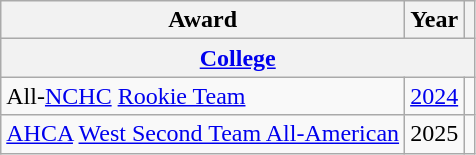<table class="wikitable">
<tr>
<th>Award</th>
<th>Year</th>
<th></th>
</tr>
<tr>
<th colspan="3"><a href='#'>College</a></th>
</tr>
<tr>
<td>All-<a href='#'>NCHC</a> <a href='#'>Rookie Team</a></td>
<td><a href='#'>2024</a></td>
<td></td>
</tr>
<tr>
<td><a href='#'>AHCA</a> <a href='#'>West Second Team All-American</a></td>
<td>2025</td>
<td></td>
</tr>
</table>
